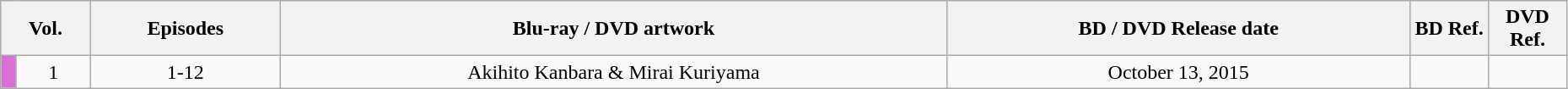<table class="wikitable" style="text-align: center; width: 98%;">
<tr>
<th colspan="2">Vol.</th>
<th>Episodes</th>
<th>Blu-ray / DVD artwork</th>
<th>BD / DVD Release date</th>
<th width="5%">BD Ref.</th>
<th width="5%">DVD Ref.</th>
</tr>
<tr>
<td width="1%" style="background: Orchid;"></td>
<td>1</td>
<td>1-12</td>
<td>Akihito Kanbara & Mirai Kuriyama</td>
<td>October 13, 2015</td>
<td></td>
<td></td>
</tr>
</table>
